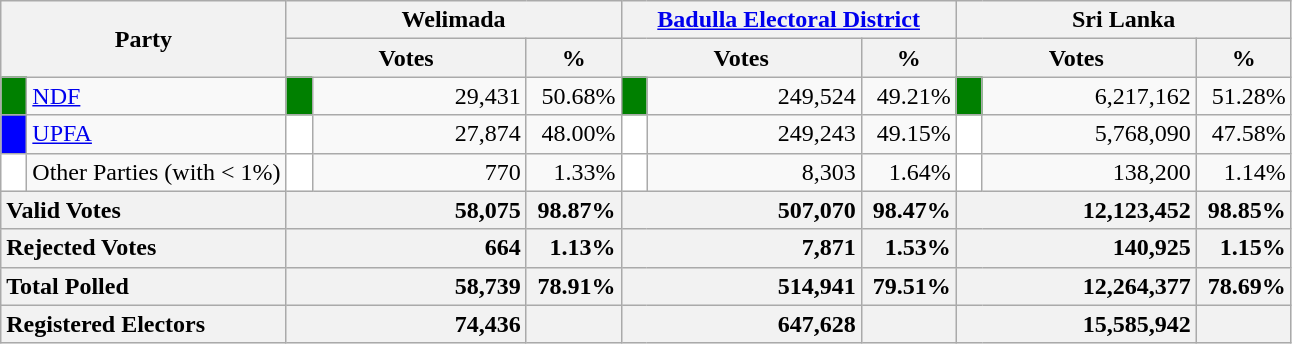<table class="wikitable">
<tr>
<th colspan="2" width="144px"rowspan="2">Party</th>
<th colspan="3" width="216px">Welimada</th>
<th colspan="3" width="216px"><a href='#'>Badulla Electoral District</a></th>
<th colspan="3" width="216px">Sri Lanka</th>
</tr>
<tr>
<th colspan="2" width="144px">Votes</th>
<th>%</th>
<th colspan="2" width="144px">Votes</th>
<th>%</th>
<th colspan="2" width="144px">Votes</th>
<th>%</th>
</tr>
<tr>
<td style="background-color:green;" width="10px"></td>
<td style="text-align:left;"><a href='#'>NDF</a></td>
<td style="background-color:green;" width="10px"></td>
<td style="text-align:right;">29,431</td>
<td style="text-align:right;">50.68%</td>
<td style="background-color:green;" width="10px"></td>
<td style="text-align:right;">249,524</td>
<td style="text-align:right;">49.21%</td>
<td style="background-color:green;" width="10px"></td>
<td style="text-align:right;">6,217,162</td>
<td style="text-align:right;">51.28%</td>
</tr>
<tr>
<td style="background-color:blue;" width="10px"></td>
<td style="text-align:left;"><a href='#'>UPFA</a></td>
<td style="background-color:white;" width="10px"></td>
<td style="text-align:right;">27,874</td>
<td style="text-align:right;">48.00%</td>
<td style="background-color:white;" width="10px"></td>
<td style="text-align:right;">249,243</td>
<td style="text-align:right;">49.15%</td>
<td style="background-color:white;" width="10px"></td>
<td style="text-align:right;">5,768,090</td>
<td style="text-align:right;">47.58%</td>
</tr>
<tr>
<td style="background-color:white;" width="10px"></td>
<td style="text-align:left;">Other Parties (with < 1%)</td>
<td style="background-color:white;" width="10px"></td>
<td style="text-align:right;">770</td>
<td style="text-align:right;">1.33%</td>
<td style="background-color:white;" width="10px"></td>
<td style="text-align:right;">8,303</td>
<td style="text-align:right;">1.64%</td>
<td style="background-color:white;" width="10px"></td>
<td style="text-align:right;">138,200</td>
<td style="text-align:right;">1.14%</td>
</tr>
<tr>
<th colspan="2" width="144px"style="text-align:left;">Valid Votes</th>
<th style="text-align:right;"colspan="2" width="144px">58,075</th>
<th style="text-align:right;">98.87%</th>
<th style="text-align:right;"colspan="2" width="144px">507,070</th>
<th style="text-align:right;">98.47%</th>
<th style="text-align:right;"colspan="2" width="144px">12,123,452</th>
<th style="text-align:right;">98.85%</th>
</tr>
<tr>
<th colspan="2" width="144px"style="text-align:left;">Rejected Votes</th>
<th style="text-align:right;"colspan="2" width="144px">664</th>
<th style="text-align:right;">1.13%</th>
<th style="text-align:right;"colspan="2" width="144px">7,871</th>
<th style="text-align:right;">1.53%</th>
<th style="text-align:right;"colspan="2" width="144px">140,925</th>
<th style="text-align:right;">1.15%</th>
</tr>
<tr>
<th colspan="2" width="144px"style="text-align:left;">Total Polled</th>
<th style="text-align:right;"colspan="2" width="144px">58,739</th>
<th style="text-align:right;">78.91%</th>
<th style="text-align:right;"colspan="2" width="144px">514,941</th>
<th style="text-align:right;">79.51%</th>
<th style="text-align:right;"colspan="2" width="144px">12,264,377</th>
<th style="text-align:right;">78.69%</th>
</tr>
<tr>
<th colspan="2" width="144px"style="text-align:left;">Registered Electors</th>
<th style="text-align:right;"colspan="2" width="144px">74,436</th>
<th></th>
<th style="text-align:right;"colspan="2" width="144px">647,628</th>
<th></th>
<th style="text-align:right;"colspan="2" width="144px">15,585,942</th>
<th></th>
</tr>
</table>
